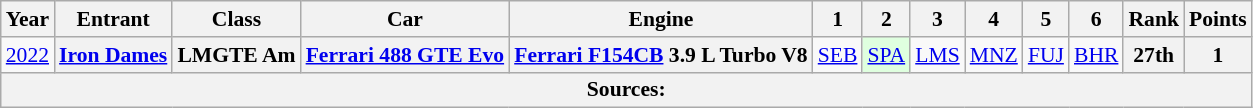<table class="wikitable" style="text-align:center; font-size:90%">
<tr>
<th>Year</th>
<th>Entrant</th>
<th>Class</th>
<th>Car</th>
<th>Engine</th>
<th>1</th>
<th>2</th>
<th>3</th>
<th>4</th>
<th>5</th>
<th>6</th>
<th>Rank</th>
<th>Points</th>
</tr>
<tr>
<td><a href='#'>2022</a></td>
<th><a href='#'>Iron Dames</a></th>
<th>LMGTE Am</th>
<th><a href='#'>Ferrari 488 GTE Evo</a></th>
<th><a href='#'>Ferrari F154CB</a> 3.9 L Turbo V8</th>
<td><a href='#'>SEB</a></td>
<td style="background:#DFFFDF;"><a href='#'>SPA</a><br></td>
<td><a href='#'>LMS</a></td>
<td><a href='#'>MNZ</a></td>
<td><a href='#'>FUJ</a></td>
<td><a href='#'>BHR</a></td>
<th>27th</th>
<th>1</th>
</tr>
<tr>
<th colspan="13">Sources:</th>
</tr>
</table>
